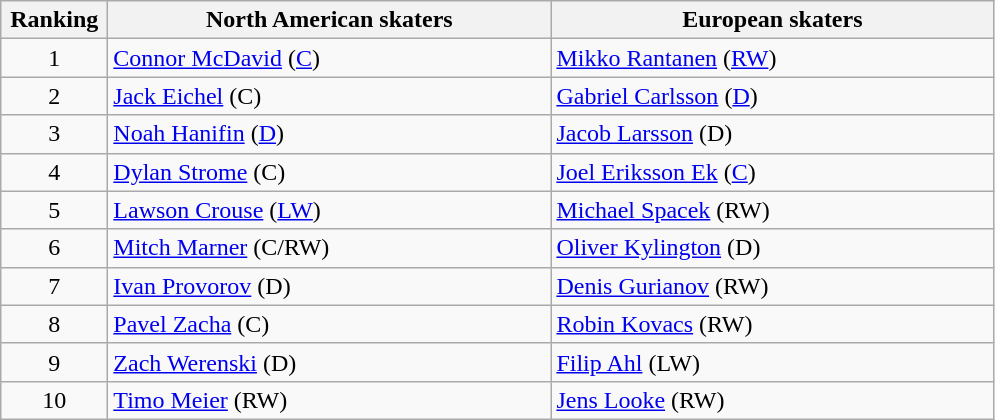<table class="wikitable">
<tr>
<th style="width:4em;">Ranking</th>
<th style="width:18em;">North American skaters</th>
<th style="width:18em;">European skaters</th>
</tr>
<tr>
<td style="text-align:center;">1</td>
<td> <a href='#'>Connor McDavid</a> (<a href='#'>C</a>)</td>
<td> <a href='#'>Mikko Rantanen</a> (<a href='#'>RW</a>)</td>
</tr>
<tr>
<td style="text-align:center;">2</td>
<td> <a href='#'>Jack Eichel</a> (C)</td>
<td> <a href='#'>Gabriel Carlsson</a> (<a href='#'>D</a>)</td>
</tr>
<tr>
<td style="text-align:center;">3</td>
<td> <a href='#'>Noah Hanifin</a> (<a href='#'>D</a>)</td>
<td> <a href='#'>Jacob Larsson</a> (D)</td>
</tr>
<tr>
<td style="text-align:center;">4</td>
<td> <a href='#'>Dylan Strome</a> (C)</td>
<td> <a href='#'>Joel Eriksson Ek</a> (<a href='#'>C</a>)</td>
</tr>
<tr>
<td style="text-align:center;">5</td>
<td> <a href='#'>Lawson Crouse</a> (<a href='#'>LW</a>)</td>
<td> <a href='#'>Michael Spacek</a> (RW)</td>
</tr>
<tr>
<td style="text-align:center;">6</td>
<td> <a href='#'>Mitch Marner</a> (C/RW)</td>
<td> <a href='#'>Oliver Kylington</a> (D)</td>
</tr>
<tr>
<td style="text-align:center;">7</td>
<td> <a href='#'>Ivan Provorov</a> (D)</td>
<td> <a href='#'>Denis Gurianov</a> (RW)</td>
</tr>
<tr>
<td style="text-align:center;">8</td>
<td> <a href='#'>Pavel Zacha</a> (C)</td>
<td> <a href='#'>Robin Kovacs</a> (RW)</td>
</tr>
<tr>
<td style="text-align:center;">9</td>
<td> <a href='#'>Zach Werenski</a> (D)</td>
<td> <a href='#'>Filip Ahl</a> (LW)</td>
</tr>
<tr>
<td style="text-align:center;">10</td>
<td> <a href='#'>Timo Meier</a> (RW)</td>
<td> <a href='#'>Jens Looke</a> (RW)</td>
</tr>
</table>
